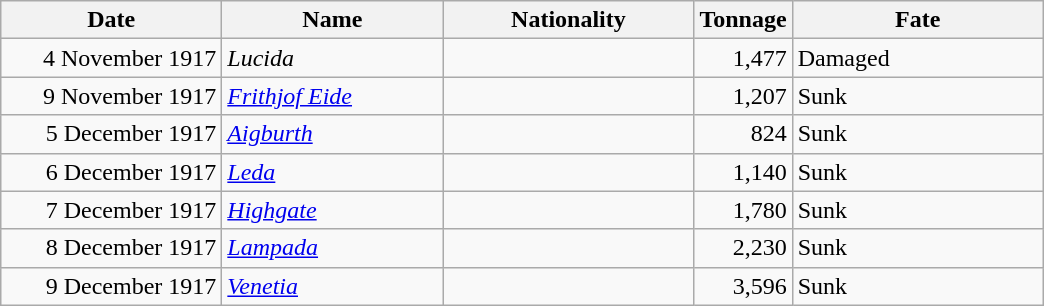<table class="wikitable sortable">
<tr>
<th width="140px">Date</th>
<th width="140px">Name</th>
<th width="160px">Nationality</th>
<th width="25px">Tonnage</th>
<th width="160px">Fate</th>
</tr>
<tr>
<td align="right">4 November 1917</td>
<td align="left"><em>Lucida</em></td>
<td align="left"></td>
<td align="right">1,477</td>
<td align="left">Damaged</td>
</tr>
<tr>
<td align="right">9 November 1917</td>
<td align="left"><a href='#'><em>Frithjof Eide</em></a></td>
<td align="left"></td>
<td align="right">1,207</td>
<td align="left">Sunk</td>
</tr>
<tr>
<td align="right">5 December 1917</td>
<td align="left"><a href='#'><em>Aigburth</em></a></td>
<td align="left"></td>
<td align="right">824</td>
<td align="left">Sunk</td>
</tr>
<tr>
<td align="right">6 December 1917</td>
<td align="left"><a href='#'><em>Leda</em></a></td>
<td align="left"></td>
<td align="right">1,140</td>
<td align="left">Sunk</td>
</tr>
<tr>
<td align="right">7 December 1917</td>
<td align="left"><a href='#'><em>Highgate</em></a></td>
<td align="left"></td>
<td align="right">1,780</td>
<td align="left">Sunk</td>
</tr>
<tr>
<td align="right">8 December 1917</td>
<td align="left"><a href='#'><em>Lampada</em></a></td>
<td align="left"></td>
<td align="right">2,230</td>
<td align="left">Sunk</td>
</tr>
<tr>
<td align="right">9 December 1917</td>
<td align="left"><a href='#'><em>Venetia</em></a></td>
<td align="left"></td>
<td align="right">3,596</td>
<td align="left">Sunk</td>
</tr>
</table>
